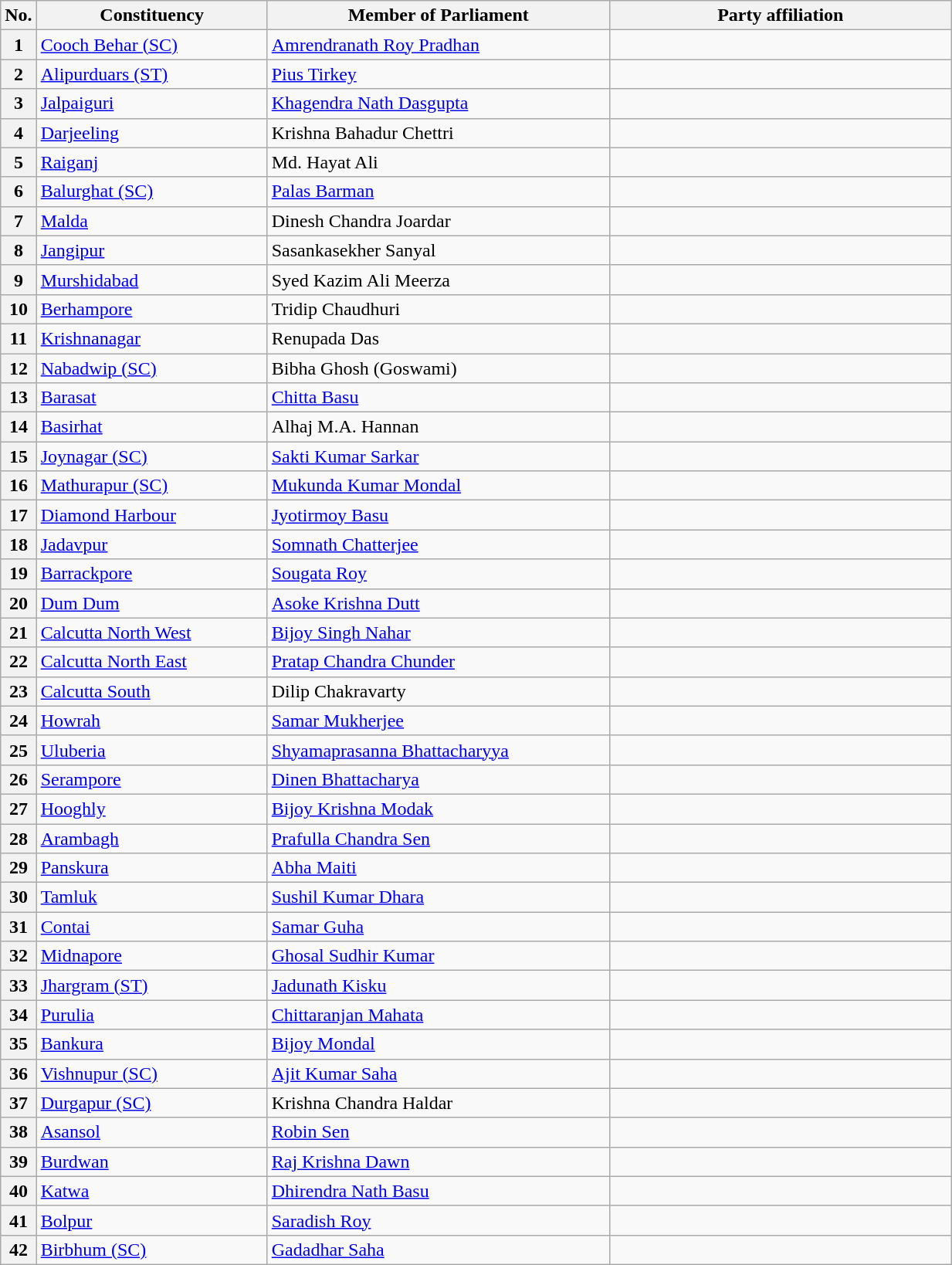<table class="wikitable sortable">
<tr style="text-align:center;">
<th>No.</th>
<th style="width:12em">Constituency</th>
<th style="width:18em">Member of Parliament</th>
<th colspan="2" style="width:18em">Party affiliation</th>
</tr>
<tr>
<th>1</th>
<td><a href='#'>Cooch Behar (SC)</a></td>
<td><a href='#'>Amrendranath Roy Pradhan</a></td>
<td></td>
</tr>
<tr>
<th>2</th>
<td><a href='#'>Alipurduars (ST)</a></td>
<td><a href='#'>Pius Tirkey</a></td>
<td></td>
</tr>
<tr>
<th>3</th>
<td><a href='#'>Jalpaiguri</a></td>
<td><a href='#'>Khagendra Nath Dasgupta</a></td>
<td></td>
</tr>
<tr>
<th>4</th>
<td><a href='#'>Darjeeling</a></td>
<td>Krishna Bahadur Chettri</td>
<td></td>
</tr>
<tr>
<th>5</th>
<td><a href='#'>Raiganj</a></td>
<td>Md. Hayat Ali</td>
<td></td>
</tr>
<tr>
<th>6</th>
<td><a href='#'>Balurghat (SC)</a></td>
<td><a href='#'>Palas Barman</a></td>
<td></td>
</tr>
<tr>
<th>7</th>
<td><a href='#'>Malda</a></td>
<td>Dinesh Chandra Joardar</td>
<td></td>
</tr>
<tr>
<th>8</th>
<td><a href='#'>Jangipur</a></td>
<td>Sasankasekher Sanyal</td>
<td></td>
</tr>
<tr>
<th>9</th>
<td><a href='#'>Murshidabad</a></td>
<td>Syed Kazim Ali Meerza</td>
<td></td>
</tr>
<tr>
<th>10</th>
<td><a href='#'>Berhampore</a></td>
<td>Tridip Chaudhuri</td>
<td></td>
</tr>
<tr>
<th>11</th>
<td><a href='#'>Krishnanagar</a></td>
<td>Renupada Das</td>
<td></td>
</tr>
<tr>
<th>12</th>
<td><a href='#'>Nabadwip (SC)</a></td>
<td>Bibha Ghosh (Goswami)</td>
<td></td>
</tr>
<tr>
<th>13</th>
<td><a href='#'>Barasat</a></td>
<td><a href='#'>Chitta Basu</a></td>
<td></td>
</tr>
<tr>
<th>14</th>
<td><a href='#'>Basirhat</a></td>
<td>Alhaj M.A. Hannan</td>
<td></td>
</tr>
<tr>
<th>15</th>
<td><a href='#'>Joynagar (SC)</a></td>
<td><a href='#'>Sakti Kumar Sarkar</a></td>
<td></td>
</tr>
<tr>
<th>16</th>
<td><a href='#'>Mathurapur (SC)</a></td>
<td><a href='#'>Mukunda Kumar Mondal</a></td>
<td></td>
</tr>
<tr>
<th>17</th>
<td><a href='#'>Diamond Harbour</a></td>
<td><a href='#'>Jyotirmoy Basu</a></td>
<td></td>
</tr>
<tr>
<th>18</th>
<td><a href='#'>Jadavpur</a></td>
<td><a href='#'>Somnath Chatterjee</a></td>
<td></td>
</tr>
<tr>
<th>19</th>
<td><a href='#'>Barrackpore</a></td>
<td><a href='#'>Sougata Roy</a></td>
<td></td>
</tr>
<tr>
<th>20</th>
<td><a href='#'>Dum Dum</a></td>
<td><a href='#'>Asoke Krishna Dutt</a></td>
<td></td>
</tr>
<tr>
<th>21</th>
<td><a href='#'>Calcutta North West</a></td>
<td><a href='#'>Bijoy Singh Nahar</a></td>
<td></td>
</tr>
<tr>
<th>22</th>
<td><a href='#'>Calcutta North East</a></td>
<td><a href='#'>Pratap Chandra Chunder</a></td>
<td></td>
</tr>
<tr>
<th>23</th>
<td><a href='#'>Calcutta South</a></td>
<td>Dilip Chakravarty</td>
<td></td>
</tr>
<tr>
<th>24</th>
<td><a href='#'>Howrah</a></td>
<td><a href='#'>Samar Mukherjee</a></td>
<td></td>
</tr>
<tr>
<th>25</th>
<td><a href='#'>Uluberia</a></td>
<td><a href='#'>Shyamaprasanna Bhattacharyya</a></td>
<td></td>
</tr>
<tr>
<th>26</th>
<td><a href='#'>Serampore</a></td>
<td><a href='#'>Dinen Bhattacharya</a></td>
<td></td>
</tr>
<tr>
<th>27</th>
<td><a href='#'>Hooghly</a></td>
<td><a href='#'>Bijoy Krishna Modak</a></td>
<td></td>
</tr>
<tr>
<th>28</th>
<td><a href='#'>Arambagh</a></td>
<td><a href='#'>Prafulla Chandra Sen</a></td>
<td></td>
</tr>
<tr>
<th>29</th>
<td><a href='#'>Panskura</a></td>
<td><a href='#'>Abha Maiti</a></td>
<td></td>
</tr>
<tr>
<th>30</th>
<td><a href='#'>Tamluk</a></td>
<td><a href='#'>Sushil Kumar Dhara</a></td>
<td></td>
</tr>
<tr>
<th>31</th>
<td><a href='#'>Contai</a></td>
<td><a href='#'>Samar Guha</a></td>
<td></td>
</tr>
<tr>
<th>32</th>
<td><a href='#'>Midnapore</a></td>
<td><a href='#'>Ghosal Sudhir Kumar</a></td>
<td></td>
</tr>
<tr>
<th>33</th>
<td><a href='#'>Jhargram (ST)</a></td>
<td><a href='#'>Jadunath Kisku</a></td>
<td></td>
</tr>
<tr>
<th>34</th>
<td><a href='#'>Purulia</a></td>
<td><a href='#'>Chittaranjan Mahata</a></td>
<td></td>
</tr>
<tr>
<th>35</th>
<td><a href='#'>Bankura</a></td>
<td><a href='#'>Bijoy Mondal</a></td>
<td></td>
</tr>
<tr>
<th>36</th>
<td><a href='#'>Vishnupur (SC)</a></td>
<td><a href='#'>Ajit Kumar Saha</a></td>
<td></td>
</tr>
<tr>
<th>37</th>
<td><a href='#'>Durgapur (SC)</a></td>
<td>Krishna Chandra Haldar</td>
<td></td>
</tr>
<tr>
<th>38</th>
<td><a href='#'>Asansol</a></td>
<td><a href='#'>Robin Sen</a></td>
<td></td>
</tr>
<tr>
<th>39</th>
<td><a href='#'>Burdwan</a></td>
<td><a href='#'>Raj Krishna Dawn</a></td>
<td></td>
</tr>
<tr>
<th>40</th>
<td><a href='#'>Katwa</a></td>
<td><a href='#'>Dhirendra Nath Basu</a></td>
<td></td>
</tr>
<tr>
<th>41</th>
<td><a href='#'>Bolpur</a></td>
<td><a href='#'>Saradish Roy</a></td>
<td></td>
</tr>
<tr>
<th>42</th>
<td><a href='#'>Birbhum (SC)</a></td>
<td><a href='#'>Gadadhar Saha</a></td>
<td></td>
</tr>
</table>
